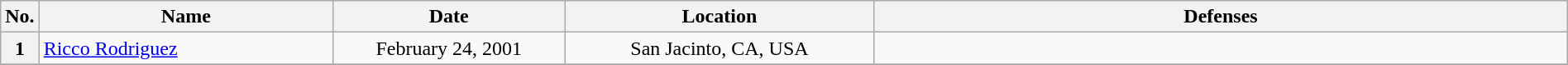<table class="wikitable" width=100%>
<tr>
<th width=1%>No.</th>
<th width=19%>Name</th>
<th width=15%>Date</th>
<th width=20%>Location</th>
<th width=45%>Defenses</th>
</tr>
<tr>
<th>1</th>
<td align=left> <a href='#'>Ricco Rodriguez</a><br></td>
<td align=center>February 24, 2001<br></td>
<td align=center>San Jacinto, CA, USA</td>
<td></td>
</tr>
<tr>
</tr>
</table>
